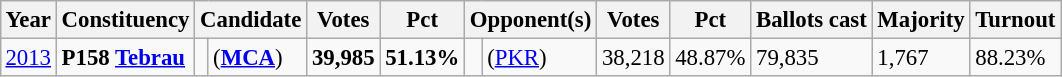<table class="wikitable" style="margin:0.5em ; font-size:95%">
<tr>
<th>Year</th>
<th>Constituency</th>
<th colspan=2>Candidate</th>
<th>Votes</th>
<th>Pct</th>
<th colspan=2>Opponent(s)</th>
<th>Votes</th>
<th>Pct</th>
<th>Ballots cast</th>
<th>Majority</th>
<th>Turnout</th>
</tr>
<tr>
<td><a href='#'>2013</a></td>
<td><strong>P158 <a href='#'>Tebrau</a></strong></td>
<td></td>
<td> (<a href='#'><strong>MCA</strong></a>)</td>
<td align="right"><strong>39,985</strong></td>
<td><strong>51.13%</strong></td>
<td></td>
<td> (<a href='#'>PKR</a>)</td>
<td align="right">38,218</td>
<td>48.87%</td>
<td>79,835</td>
<td>1,767</td>
<td>88.23%</td>
</tr>
</table>
